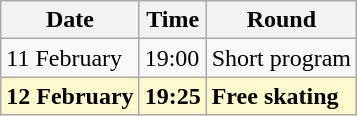<table class="wikitable">
<tr>
<th>Date</th>
<th>Time</th>
<th>Round</th>
</tr>
<tr>
<td>11 February</td>
<td>19:00</td>
<td>Short program</td>
</tr>
<tr style=background:lemonchiffon>
<td><strong>12 February</strong></td>
<td><strong>19:25</strong></td>
<td><strong>Free skating</strong></td>
</tr>
</table>
